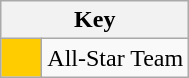<table class="wikitable" style="text-align: center;">
<tr>
<th colspan=2>Key</th>
</tr>
<tr>
<td style="background:#FFCC00; width:20px;"></td>
<td align=left>All-Star Team</td>
</tr>
</table>
